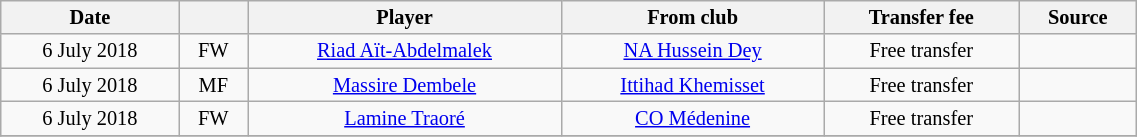<table class="wikitable sortable" style="width:60%; text-align:center; font-size:85%; text-align:centre;">
<tr>
<th>Date</th>
<th></th>
<th>Player</th>
<th>From club</th>
<th>Transfer fee</th>
<th>Source</th>
</tr>
<tr>
<td>6 July 2018</td>
<td>FW</td>
<td> <a href='#'>Riad Aït-Abdelmalek</a></td>
<td><a href='#'>NA Hussein Dey</a></td>
<td>Free transfer</td>
<td></td>
</tr>
<tr>
<td>6 July 2018</td>
<td>MF</td>
<td> <a href='#'>Massire Dembele</a></td>
<td> <a href='#'>Ittihad Khemisset</a></td>
<td>Free transfer</td>
<td></td>
</tr>
<tr>
<td>6 July 2018</td>
<td>FW</td>
<td> <a href='#'>Lamine Traoré</a></td>
<td> <a href='#'>CO Médenine</a></td>
<td>Free transfer</td>
<td></td>
</tr>
<tr>
</tr>
</table>
